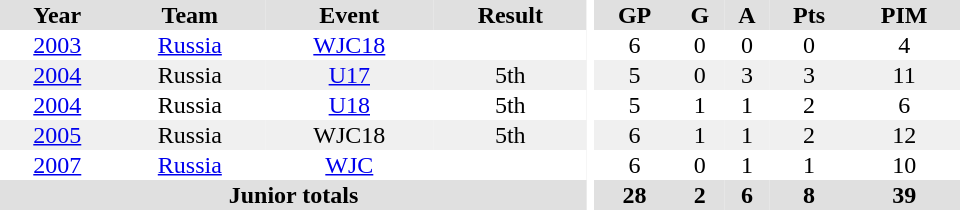<table border="0" cellpadding="1" cellspacing="0" ID="Table3" style="text-align:center; width:40em">
<tr ALIGN="center" bgcolor="#e0e0e0">
<th>Year</th>
<th>Team</th>
<th>Event</th>
<th>Result</th>
<th rowspan="99" bgcolor="#ffffff"></th>
<th>GP</th>
<th>G</th>
<th>A</th>
<th>Pts</th>
<th>PIM</th>
</tr>
<tr>
<td><a href='#'>2003</a></td>
<td><a href='#'>Russia</a></td>
<td><a href='#'>WJC18</a></td>
<td></td>
<td>6</td>
<td>0</td>
<td>0</td>
<td>0</td>
<td>4</td>
</tr>
<tr bgcolor="#f0f0f0">
<td><a href='#'>2004</a></td>
<td>Russia</td>
<td><a href='#'>U17</a></td>
<td>5th</td>
<td>5</td>
<td>0</td>
<td>3</td>
<td>3</td>
<td>11</td>
</tr>
<tr>
<td><a href='#'>2004</a></td>
<td>Russia</td>
<td><a href='#'>U18</a></td>
<td>5th</td>
<td>5</td>
<td>1</td>
<td>1</td>
<td>2</td>
<td>6</td>
</tr>
<tr bgcolor="#f0f0f0">
<td><a href='#'>2005</a></td>
<td>Russia</td>
<td>WJC18</td>
<td>5th</td>
<td>6</td>
<td>1</td>
<td>1</td>
<td>2</td>
<td>12</td>
</tr>
<tr>
<td><a href='#'>2007</a></td>
<td><a href='#'>Russia</a></td>
<td><a href='#'>WJC</a></td>
<td></td>
<td>6</td>
<td>0</td>
<td>1</td>
<td>1</td>
<td>10</td>
</tr>
<tr bgcolor="#e0e0e0">
<th colspan="4">Junior totals</th>
<th>28</th>
<th>2</th>
<th>6</th>
<th>8</th>
<th>39</th>
</tr>
</table>
